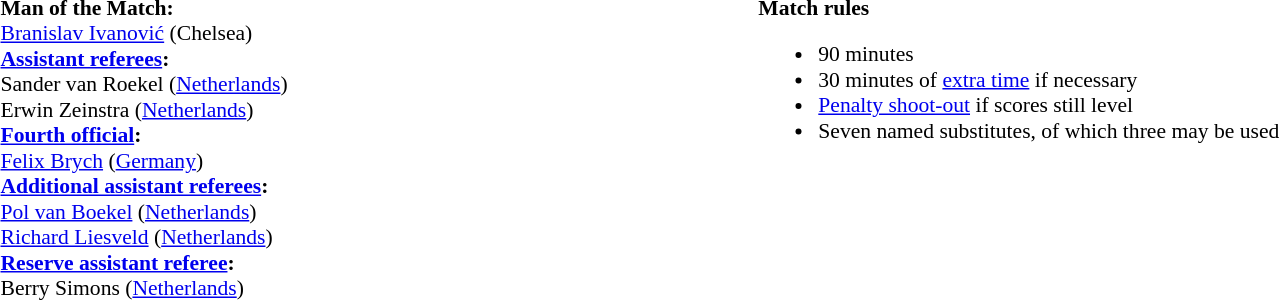<table width=100% style="font-size:90%">
<tr>
<td><br><strong>Man of the Match:</strong>
<br><a href='#'>Branislav Ivanović</a> (Chelsea)<br><strong><a href='#'>Assistant referees</a>:</strong>
<br>Sander van Roekel (<a href='#'>Netherlands</a>)
<br>Erwin Zeinstra (<a href='#'>Netherlands</a>)
<br><strong><a href='#'>Fourth official</a>:</strong>
<br><a href='#'>Felix Brych</a> (<a href='#'>Germany</a>)
<br><strong><a href='#'>Additional assistant referees</a>:</strong>
<br><a href='#'>Pol van Boekel</a> (<a href='#'>Netherlands</a>)
<br><a href='#'>Richard Liesveld</a> (<a href='#'>Netherlands</a>)
<br><strong><a href='#'>Reserve assistant referee</a>:</strong>
<br>Berry Simons (<a href='#'>Netherlands</a>)</td>
<td style="width:60%; vertical-align:top;"><br><strong>Match rules</strong><ul><li>90 minutes</li><li>30 minutes of <a href='#'>extra time</a> if necessary</li><li><a href='#'>Penalty shoot-out</a> if scores still level</li><li>Seven named substitutes, of which three may be used</li></ul></td>
</tr>
</table>
